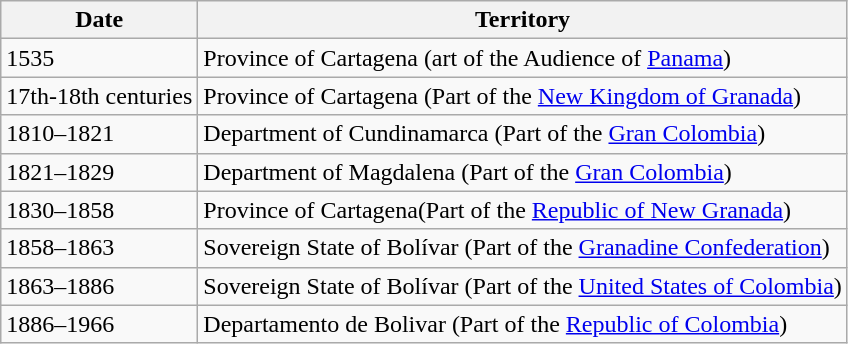<table class="wikitable" border="1">
<tr>
<th>Date</th>
<th>Territory</th>
</tr>
<tr>
<td>1535</td>
<td>Province of Cartagena (art of the Audience of <a href='#'>Panama</a>)</td>
</tr>
<tr>
<td>17th-18th centuries</td>
<td>Province of Cartagena (Part of the <a href='#'>New Kingdom of Granada</a>)</td>
</tr>
<tr>
<td>1810–1821</td>
<td>Department of Cundinamarca (Part of the <a href='#'>Gran Colombia</a>)</td>
</tr>
<tr>
<td>1821–1829</td>
<td>Department of Magdalena (Part of the <a href='#'>Gran Colombia</a>)</td>
</tr>
<tr>
<td>1830–1858</td>
<td>Province of Cartagena(Part of the <a href='#'>Republic of New Granada</a>)</td>
</tr>
<tr>
<td>1858–1863</td>
<td>Sovereign State of Bolívar (Part of the <a href='#'>Granadine Confederation</a>)</td>
</tr>
<tr>
<td>1863–1886</td>
<td>Sovereign State of Bolívar (Part of the <a href='#'>United States of Colombia</a>)</td>
</tr>
<tr>
<td>1886–1966</td>
<td>Departamento de Bolivar (Part of the <a href='#'>Republic of Colombia</a>)</td>
</tr>
</table>
